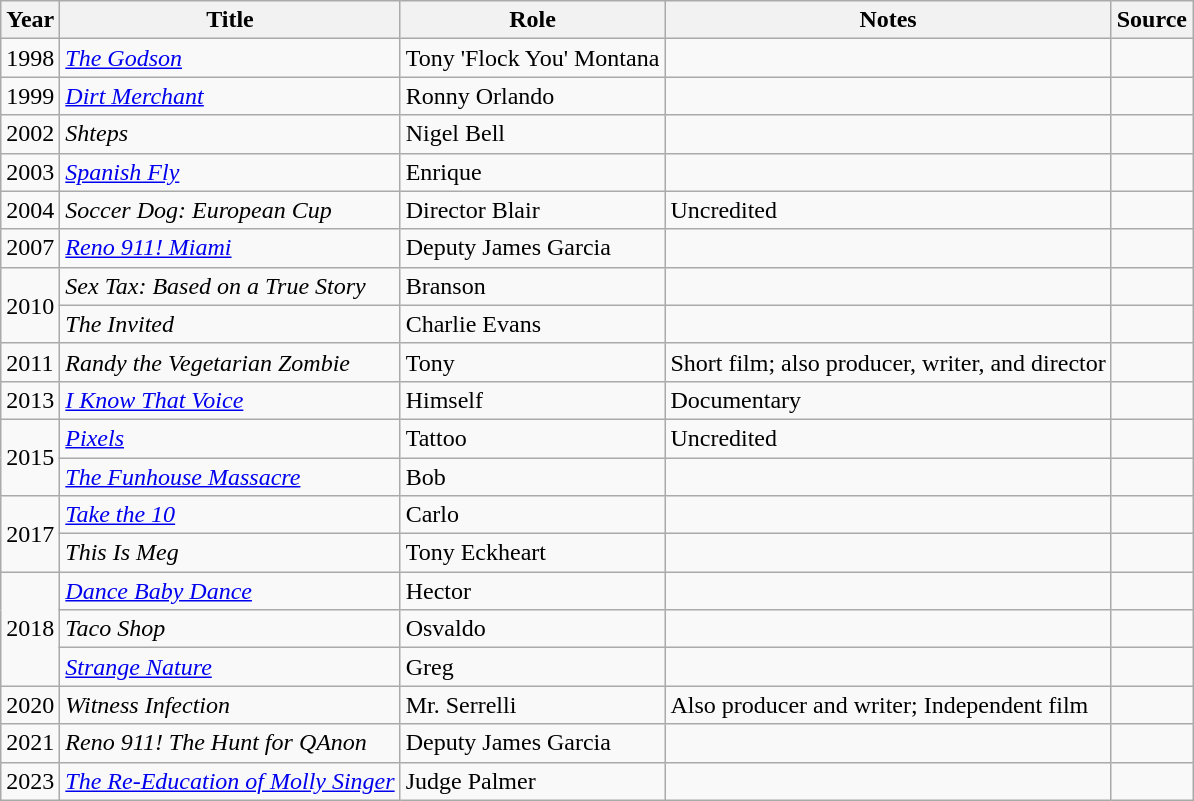<table class="wikitable sortable plainrowheaders">
<tr>
<th>Year</th>
<th>Title</th>
<th>Role</th>
<th class="unsortable">Notes</th>
<th class="unsortable">Source</th>
</tr>
<tr>
<td>1998</td>
<td><em><a href='#'>The Godson</a></em></td>
<td>Tony 'Flock You' Montana</td>
<td></td>
<td></td>
</tr>
<tr>
<td>1999</td>
<td><em><a href='#'>Dirt Merchant</a></em></td>
<td>Ronny Orlando</td>
<td></td>
<td></td>
</tr>
<tr>
<td>2002</td>
<td><em>Shteps</em></td>
<td>Nigel Bell</td>
<td></td>
<td></td>
</tr>
<tr>
<td>2003</td>
<td><em><a href='#'>Spanish Fly</a></em></td>
<td>Enrique</td>
<td></td>
<td></td>
</tr>
<tr>
<td>2004</td>
<td><em>Soccer Dog: European Cup</em></td>
<td>Director Blair</td>
<td>Uncredited</td>
<td></td>
</tr>
<tr>
<td>2007</td>
<td><em><a href='#'>Reno 911! Miami</a></em></td>
<td>Deputy James Garcia</td>
<td></td>
<td></td>
</tr>
<tr>
<td rowspan="2">2010</td>
<td><em>Sex Tax: Based on a True Story</em></td>
<td>Branson</td>
<td></td>
<td></td>
</tr>
<tr>
<td><em>The Invited</em></td>
<td>Charlie Evans</td>
<td></td>
<td></td>
</tr>
<tr>
<td>2011</td>
<td><em>Randy the Vegetarian Zombie</em></td>
<td>Tony</td>
<td>Short film; also producer, writer, and director</td>
<td></td>
</tr>
<tr>
<td>2013</td>
<td><em><a href='#'>I Know That Voice</a></em></td>
<td>Himself</td>
<td>Documentary</td>
<td></td>
</tr>
<tr>
<td rowspan="2">2015</td>
<td><em><a href='#'>Pixels</a></em></td>
<td>Tattoo</td>
<td>Uncredited</td>
<td></td>
</tr>
<tr>
<td><em><a href='#'>The Funhouse Massacre</a></em></td>
<td>Bob</td>
<td></td>
<td></td>
</tr>
<tr>
<td rowspan="2">2017</td>
<td><em><a href='#'>Take the 10</a></em></td>
<td>Carlo</td>
<td></td>
<td></td>
</tr>
<tr>
<td><em>This Is Meg</em></td>
<td>Tony Eckheart</td>
<td></td>
<td></td>
</tr>
<tr>
<td rowspan="3">2018</td>
<td><em><a href='#'>Dance Baby Dance</a></em></td>
<td>Hector</td>
<td></td>
<td></td>
</tr>
<tr>
<td><em>Taco Shop</em></td>
<td>Osvaldo</td>
<td></td>
<td></td>
</tr>
<tr>
<td><em><a href='#'>Strange Nature</a></em></td>
<td>Greg</td>
<td></td>
<td></td>
</tr>
<tr>
<td>2020</td>
<td><em>Witness Infection</em></td>
<td>Mr. Serrelli</td>
<td>Also producer and writer; Independent film</td>
<td></td>
</tr>
<tr>
<td>2021</td>
<td><em>Reno 911! The Hunt for QAnon</em></td>
<td>Deputy James Garcia</td>
<td></td>
<td></td>
</tr>
<tr>
<td>2023</td>
<td><em><a href='#'>The Re-Education of Molly Singer</a></em></td>
<td>Judge Palmer</td>
<td></td>
<td></td>
</tr>
</table>
